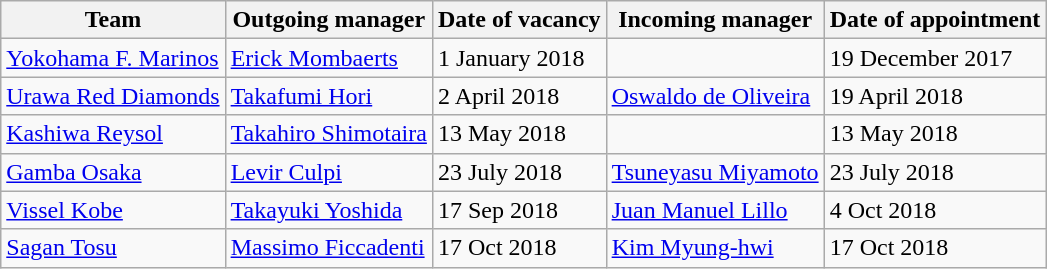<table class="wikitable sortable">
<tr>
<th>Team</th>
<th>Outgoing manager</th>
<th>Date of vacancy</th>
<th>Incoming manager</th>
<th>Date of appointment</th>
</tr>
<tr>
<td><a href='#'>Yokohama F. Marinos</a></td>
<td> <a href='#'>Erick Mombaerts</a></td>
<td>1 January 2018</td>
<td> </td>
<td>19 December 2017</td>
</tr>
<tr>
<td><a href='#'>Urawa Red Diamonds</a></td>
<td> <a href='#'>Takafumi Hori</a></td>
<td>2 April 2018</td>
<td> <a href='#'>Oswaldo de Oliveira</a></td>
<td>19 April 2018</td>
</tr>
<tr>
<td><a href='#'>Kashiwa Reysol</a></td>
<td> <a href='#'>Takahiro Shimotaira</a></td>
<td>13 May 2018</td>
<td> </td>
<td>13 May 2018</td>
</tr>
<tr>
<td><a href='#'>Gamba Osaka</a></td>
<td> <a href='#'>Levir Culpi</a></td>
<td>23 July 2018</td>
<td> <a href='#'>Tsuneyasu Miyamoto</a></td>
<td>23 July 2018</td>
</tr>
<tr>
<td><a href='#'>Vissel Kobe</a></td>
<td> <a href='#'>Takayuki Yoshida</a></td>
<td>17 Sep 2018</td>
<td> <a href='#'>Juan Manuel Lillo</a></td>
<td>4 Oct 2018</td>
</tr>
<tr>
<td><a href='#'>Sagan Tosu</a></td>
<td> <a href='#'>Massimo Ficcadenti</a></td>
<td>17 Oct 2018</td>
<td> <a href='#'>Kim Myung-hwi</a></td>
<td>17 Oct 2018</td>
</tr>
</table>
